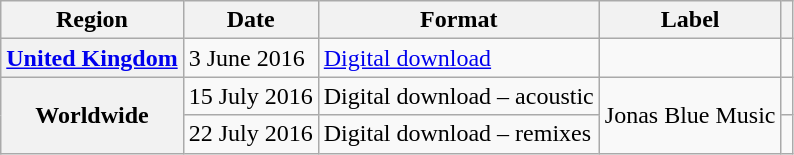<table class="wikitable plainrowheaders">
<tr>
<th>Region</th>
<th>Date</th>
<th>Format</th>
<th>Label</th>
<th></th>
</tr>
<tr>
<th scope="row"><a href='#'>United Kingdom</a></th>
<td>3 June 2016</td>
<td><a href='#'>Digital download</a></td>
<td></td>
<td></td>
</tr>
<tr>
<th scope="row" rowspan="2">Worldwide</th>
<td>15 July 2016</td>
<td>Digital download – acoustic</td>
<td rowspan="2">Jonas Blue Music</td>
<td></td>
</tr>
<tr>
<td>22 July 2016</td>
<td>Digital download – remixes</td>
<td></td>
</tr>
</table>
